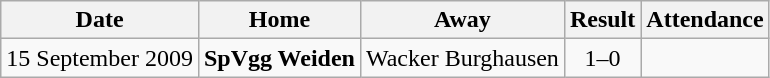<table class="wikitable">
<tr>
<th>Date</th>
<th>Home</th>
<th>Away</th>
<th>Result</th>
<th>Attendance</th>
</tr>
<tr align="center">
<td>15 September 2009</td>
<td><strong>SpVgg Weiden</strong></td>
<td>Wacker Burghausen</td>
<td>1–0</td>
<td></td>
</tr>
</table>
